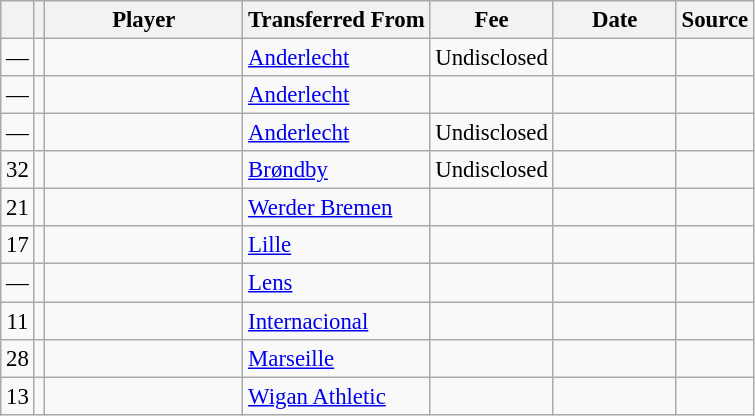<table class="wikitable plainrowheaders sortable" style="font-size:95%">
<tr>
<th></th>
<th></th>
<th scope=col width=125>Player</th>
<th>Transferred From</th>
<th scope=col width=60>Fee</th>
<th scope=col width=75>Date</th>
<th>Source</th>
</tr>
<tr>
<td align=center>—</td>
<td align=center></td>
<td></td>
<td> <a href='#'>Anderlecht</a></td>
<td>Undisclosed</td>
<td></td>
<td></td>
</tr>
<tr>
<td align=center>—</td>
<td align=center></td>
<td></td>
<td> <a href='#'>Anderlecht</a></td>
<td></td>
<td></td>
<td></td>
</tr>
<tr>
<td align=center>—</td>
<td align=center></td>
<td></td>
<td> <a href='#'>Anderlecht</a></td>
<td>Undisclosed</td>
<td></td>
<td></td>
</tr>
<tr>
<td align=center>32</td>
<td align=center></td>
<td></td>
<td> <a href='#'>Brøndby</a></td>
<td>Undisclosed</td>
<td></td>
<td></td>
</tr>
<tr>
<td align=center>21</td>
<td align=center></td>
<td></td>
<td> <a href='#'>Werder Bremen</a></td>
<td></td>
<td></td>
<td></td>
</tr>
<tr>
<td align=center>17</td>
<td align=center></td>
<td></td>
<td> <a href='#'>Lille</a></td>
<td></td>
<td></td>
<td></td>
</tr>
<tr>
<td align=center>—</td>
<td align=center></td>
<td></td>
<td> <a href='#'>Lens</a></td>
<td></td>
<td></td>
<td></td>
</tr>
<tr>
<td align=center>11</td>
<td align=center></td>
<td></td>
<td> <a href='#'>Internacional</a></td>
<td></td>
<td></td>
<td></td>
</tr>
<tr>
<td align=center>28</td>
<td align=center></td>
<td></td>
<td> <a href='#'>Marseille</a></td>
<td></td>
<td></td>
<td></td>
</tr>
<tr>
<td align=center>13</td>
<td align=center></td>
<td></td>
<td> <a href='#'>Wigan Athletic</a></td>
<td></td>
<td></td>
<td></td>
</tr>
</table>
